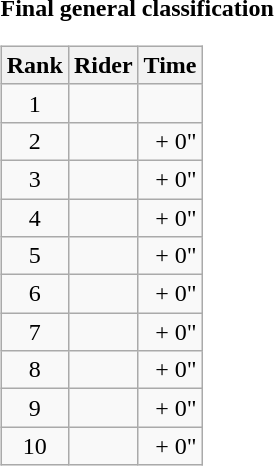<table>
<tr>
<td><strong>Final general classification</strong><br><table class="wikitable">
<tr>
<th scope="col">Rank</th>
<th scope="col">Rider</th>
<th scope="col">Time</th>
</tr>
<tr>
<td style="text-align:center;">1</td>
<td></td>
<td style="text-align:right;"></td>
</tr>
<tr>
<td style="text-align:center;">2</td>
<td></td>
<td style="text-align:right;">+ 0"</td>
</tr>
<tr>
<td style="text-align:center;">3</td>
<td></td>
<td style="text-align:right;">+ 0"</td>
</tr>
<tr>
<td style="text-align:center;">4</td>
<td></td>
<td style="text-align:right;">+ 0"</td>
</tr>
<tr>
<td style="text-align:center;">5</td>
<td></td>
<td style="text-align:right;">+ 0"</td>
</tr>
<tr>
<td style="text-align:center;">6</td>
<td></td>
<td style="text-align:right;">+ 0"</td>
</tr>
<tr>
<td style="text-align:center;">7</td>
<td></td>
<td style="text-align:right;">+ 0"</td>
</tr>
<tr>
<td style="text-align:center;">8</td>
<td></td>
<td style="text-align:right;">+ 0"</td>
</tr>
<tr>
<td style="text-align:center;">9</td>
<td></td>
<td style="text-align:right;">+ 0"</td>
</tr>
<tr>
<td style="text-align:center;">10</td>
<td></td>
<td style="text-align:right;">+ 0"</td>
</tr>
</table>
</td>
</tr>
</table>
